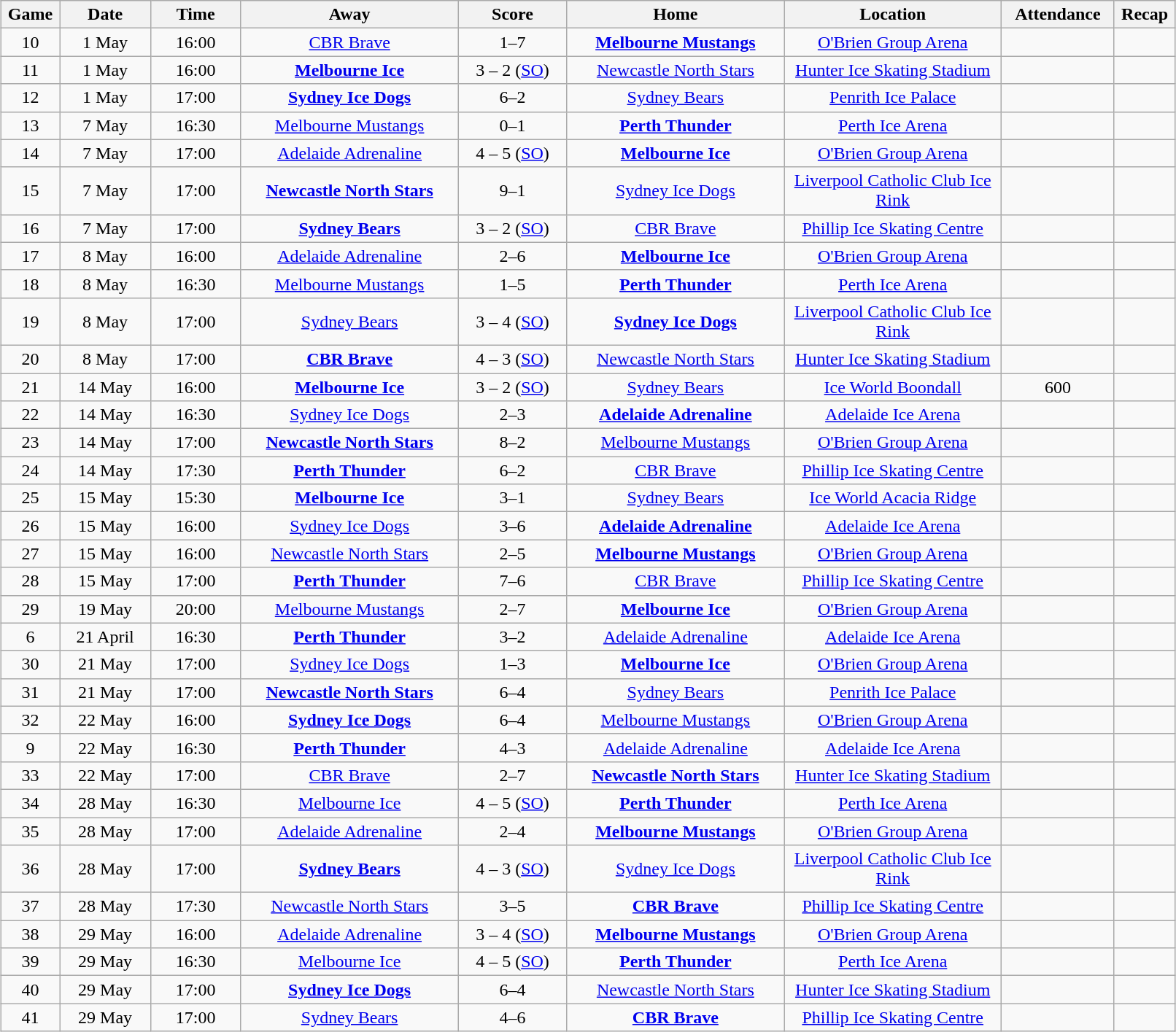<table class="wikitable" width="85%" style="margin: 1em auto 1em auto">
<tr>
<th width="1%">Game</th>
<th width="5%">Date</th>
<th width="5%">Time</th>
<th width="12%">Away</th>
<th width="6%">Score</th>
<th width="12%">Home</th>
<th width="12%">Location</th>
<th width="3%">Attendance</th>
<th width="1%">Recap</th>
</tr>
<tr align="center">
<td>10</td>
<td>1 May</td>
<td>16:00</td>
<td><a href='#'>CBR Brave</a></td>
<td>1–7</td>
<td><strong><a href='#'>Melbourne Mustangs</a></strong></td>
<td><a href='#'>O'Brien Group Arena</a></td>
<td></td>
<td></td>
</tr>
<tr align="center">
<td>11</td>
<td>1 May</td>
<td>16:00</td>
<td><strong><a href='#'>Melbourne Ice</a></strong></td>
<td>3 – 2 (<a href='#'>SO</a>)</td>
<td><a href='#'>Newcastle North Stars</a></td>
<td><a href='#'>Hunter Ice Skating Stadium</a></td>
<td></td>
<td></td>
</tr>
<tr align="center">
<td>12</td>
<td>1 May</td>
<td>17:00</td>
<td><strong><a href='#'>Sydney Ice Dogs</a></strong></td>
<td>6–2</td>
<td><a href='#'>Sydney Bears</a></td>
<td><a href='#'>Penrith Ice Palace</a></td>
<td></td>
<td></td>
</tr>
<tr align="center">
<td>13</td>
<td>7 May</td>
<td>16:30</td>
<td><a href='#'>Melbourne Mustangs</a></td>
<td>0–1</td>
<td><strong><a href='#'>Perth Thunder</a></strong></td>
<td><a href='#'>Perth Ice Arena</a></td>
<td></td>
<td></td>
</tr>
<tr align="center">
<td>14</td>
<td>7 May</td>
<td>17:00</td>
<td><a href='#'>Adelaide Adrenaline</a></td>
<td>4 – 5 (<a href='#'>SO</a>)</td>
<td><strong><a href='#'>Melbourne Ice</a></strong></td>
<td><a href='#'>O'Brien Group Arena</a></td>
<td></td>
<td></td>
</tr>
<tr align="center">
<td>15</td>
<td>7 May</td>
<td>17:00</td>
<td><strong><a href='#'>Newcastle North Stars</a></strong></td>
<td>9–1</td>
<td><a href='#'>Sydney Ice Dogs</a></td>
<td><a href='#'>Liverpool Catholic Club Ice Rink</a></td>
<td></td>
<td></td>
</tr>
<tr align="center">
<td>16</td>
<td>7 May</td>
<td>17:00</td>
<td><strong><a href='#'>Sydney Bears</a></strong></td>
<td>3 – 2 (<a href='#'>SO</a>)</td>
<td><a href='#'>CBR Brave</a></td>
<td><a href='#'>Phillip Ice Skating Centre</a></td>
<td></td>
<td></td>
</tr>
<tr align="center">
<td>17</td>
<td>8 May</td>
<td>16:00</td>
<td><a href='#'>Adelaide Adrenaline</a></td>
<td>2–6</td>
<td><strong><a href='#'>Melbourne Ice</a></strong></td>
<td><a href='#'>O'Brien Group Arena</a></td>
<td></td>
<td></td>
</tr>
<tr align="center">
<td>18</td>
<td>8 May</td>
<td>16:30</td>
<td><a href='#'>Melbourne Mustangs</a></td>
<td>1–5</td>
<td><strong><a href='#'>Perth Thunder</a></strong></td>
<td><a href='#'>Perth Ice Arena</a></td>
<td></td>
<td></td>
</tr>
<tr align="center">
<td>19</td>
<td>8 May</td>
<td>17:00</td>
<td><a href='#'>Sydney Bears</a></td>
<td>3 – 4 (<a href='#'>SO</a>)</td>
<td><strong><a href='#'>Sydney Ice Dogs</a></strong></td>
<td><a href='#'>Liverpool Catholic Club Ice Rink</a></td>
<td></td>
<td></td>
</tr>
<tr align="center">
<td>20</td>
<td>8 May</td>
<td>17:00</td>
<td><strong><a href='#'>CBR Brave</a></strong></td>
<td>4 – 3 (<a href='#'>SO</a>)</td>
<td><a href='#'>Newcastle North Stars</a></td>
<td><a href='#'>Hunter Ice Skating Stadium</a></td>
<td></td>
<td></td>
</tr>
<tr align="center">
<td>21</td>
<td>14 May</td>
<td>16:00</td>
<td><strong><a href='#'>Melbourne Ice</a></strong></td>
<td>3 – 2 (<a href='#'>SO</a>)</td>
<td><a href='#'>Sydney Bears</a></td>
<td><a href='#'>Ice World Boondall</a></td>
<td>600</td>
<td></td>
</tr>
<tr align="center">
<td>22</td>
<td>14 May</td>
<td>16:30</td>
<td><a href='#'>Sydney Ice Dogs</a></td>
<td>2–3</td>
<td><strong><a href='#'>Adelaide Adrenaline</a></strong></td>
<td><a href='#'>Adelaide Ice Arena</a></td>
<td></td>
<td></td>
</tr>
<tr align="center">
<td>23</td>
<td>14 May</td>
<td>17:00</td>
<td><strong><a href='#'>Newcastle North Stars</a></strong></td>
<td>8–2</td>
<td><a href='#'>Melbourne Mustangs</a></td>
<td><a href='#'>O'Brien Group Arena</a></td>
<td></td>
<td></td>
</tr>
<tr align="center">
<td>24</td>
<td>14 May</td>
<td>17:30</td>
<td><strong><a href='#'>Perth Thunder</a></strong></td>
<td>6–2</td>
<td><a href='#'>CBR Brave</a></td>
<td><a href='#'>Phillip Ice Skating Centre</a></td>
<td></td>
<td></td>
</tr>
<tr align="center">
<td>25</td>
<td>15 May</td>
<td>15:30</td>
<td><strong><a href='#'>Melbourne Ice</a></strong></td>
<td>3–1</td>
<td><a href='#'>Sydney Bears</a></td>
<td><a href='#'>Ice World Acacia Ridge</a></td>
<td></td>
<td></td>
</tr>
<tr align="center">
<td>26</td>
<td>15 May</td>
<td>16:00</td>
<td><a href='#'>Sydney Ice Dogs</a></td>
<td>3–6</td>
<td><strong><a href='#'>Adelaide Adrenaline</a></strong></td>
<td><a href='#'>Adelaide Ice Arena</a></td>
<td></td>
<td></td>
</tr>
<tr align="center">
<td>27</td>
<td>15 May</td>
<td>16:00</td>
<td><a href='#'>Newcastle North Stars</a></td>
<td>2–5</td>
<td><strong><a href='#'>Melbourne Mustangs</a></strong></td>
<td><a href='#'>O'Brien Group Arena</a></td>
<td></td>
<td></td>
</tr>
<tr align="center">
<td>28</td>
<td>15 May</td>
<td>17:00</td>
<td><strong><a href='#'>Perth Thunder</a></strong></td>
<td>7–6</td>
<td><a href='#'>CBR Brave</a></td>
<td><a href='#'>Phillip Ice Skating Centre</a></td>
<td></td>
<td></td>
</tr>
<tr align="center">
<td>29</td>
<td>19 May</td>
<td>20:00</td>
<td><a href='#'>Melbourne Mustangs</a></td>
<td>2–7</td>
<td><strong><a href='#'>Melbourne Ice</a></strong></td>
<td><a href='#'>O'Brien Group Arena</a></td>
<td></td>
<td></td>
</tr>
<tr align="center">
<td>6</td>
<td>21 April</td>
<td>16:30</td>
<td><strong><a href='#'>Perth Thunder</a></strong></td>
<td>3–2</td>
<td><a href='#'>Adelaide Adrenaline</a></td>
<td><a href='#'>Adelaide Ice Arena</a></td>
<td></td>
<td></td>
</tr>
<tr align="center">
<td>30</td>
<td>21 May</td>
<td>17:00</td>
<td><a href='#'>Sydney Ice Dogs</a></td>
<td>1–3</td>
<td><strong><a href='#'>Melbourne Ice</a></strong></td>
<td><a href='#'>O'Brien Group Arena</a></td>
<td></td>
<td></td>
</tr>
<tr align="center">
<td>31</td>
<td>21 May</td>
<td>17:00</td>
<td><strong><a href='#'>Newcastle North Stars</a></strong></td>
<td>6–4</td>
<td><a href='#'>Sydney Bears</a></td>
<td><a href='#'>Penrith Ice Palace</a></td>
<td></td>
<td></td>
</tr>
<tr align="center">
<td>32</td>
<td>22 May</td>
<td>16:00</td>
<td><strong><a href='#'>Sydney Ice Dogs</a></strong></td>
<td>6–4</td>
<td><a href='#'>Melbourne Mustangs</a></td>
<td><a href='#'>O'Brien Group Arena</a></td>
<td></td>
<td></td>
</tr>
<tr align="center">
<td>9</td>
<td>22 May</td>
<td>16:30</td>
<td><strong><a href='#'>Perth Thunder</a></strong></td>
<td>4–3</td>
<td><a href='#'>Adelaide Adrenaline</a></td>
<td><a href='#'>Adelaide Ice Arena</a></td>
<td></td>
<td></td>
</tr>
<tr align="center">
<td>33</td>
<td>22 May</td>
<td>17:00</td>
<td><a href='#'>CBR Brave</a></td>
<td>2–7</td>
<td><strong><a href='#'>Newcastle North Stars</a></strong></td>
<td><a href='#'>Hunter Ice Skating Stadium</a></td>
<td></td>
<td></td>
</tr>
<tr align="center">
<td>34</td>
<td>28 May</td>
<td>16:30</td>
<td><a href='#'>Melbourne Ice</a></td>
<td>4 – 5 (<a href='#'>SO</a>)</td>
<td><strong><a href='#'>Perth Thunder</a></strong></td>
<td><a href='#'>Perth Ice Arena</a></td>
<td></td>
<td></td>
</tr>
<tr align="center">
<td>35</td>
<td>28 May</td>
<td>17:00</td>
<td><a href='#'>Adelaide Adrenaline</a></td>
<td>2–4</td>
<td><strong><a href='#'>Melbourne Mustangs</a></strong></td>
<td><a href='#'>O'Brien Group Arena</a></td>
<td></td>
<td></td>
</tr>
<tr align="center">
<td>36</td>
<td>28 May</td>
<td>17:00</td>
<td><strong><a href='#'>Sydney Bears</a></strong></td>
<td>4 – 3 (<a href='#'>SO</a>)</td>
<td><a href='#'>Sydney Ice Dogs</a></td>
<td><a href='#'>Liverpool Catholic Club Ice Rink</a></td>
<td></td>
<td></td>
</tr>
<tr align="center">
<td>37</td>
<td>28 May</td>
<td>17:30</td>
<td><a href='#'>Newcastle North Stars</a></td>
<td>3–5</td>
<td><strong><a href='#'>CBR Brave</a></strong></td>
<td><a href='#'>Phillip Ice Skating Centre</a></td>
<td></td>
<td></td>
</tr>
<tr align="center">
<td>38</td>
<td>29 May</td>
<td>16:00</td>
<td><a href='#'>Adelaide Adrenaline</a></td>
<td>3 – 4 (<a href='#'>SO</a>)</td>
<td><strong><a href='#'>Melbourne Mustangs</a></strong></td>
<td><a href='#'>O'Brien Group Arena</a></td>
<td></td>
<td></td>
</tr>
<tr align="center">
<td>39</td>
<td>29 May</td>
<td>16:30</td>
<td><a href='#'>Melbourne Ice</a></td>
<td>4 – 5 (<a href='#'>SO</a>)</td>
<td><strong><a href='#'>Perth Thunder</a></strong></td>
<td><a href='#'>Perth Ice Arena</a></td>
<td></td>
<td></td>
</tr>
<tr align="center">
<td>40</td>
<td>29 May</td>
<td>17:00</td>
<td><strong><a href='#'>Sydney Ice Dogs</a></strong></td>
<td>6–4</td>
<td><a href='#'>Newcastle North Stars</a></td>
<td><a href='#'>Hunter Ice Skating Stadium</a></td>
<td></td>
<td></td>
</tr>
<tr align="center">
<td>41</td>
<td>29 May</td>
<td>17:00</td>
<td><a href='#'>Sydney Bears</a></td>
<td>4–6</td>
<td><strong><a href='#'>CBR Brave</a></strong></td>
<td><a href='#'>Phillip Ice Skating Centre</a></td>
<td></td>
<td></td>
</tr>
</table>
